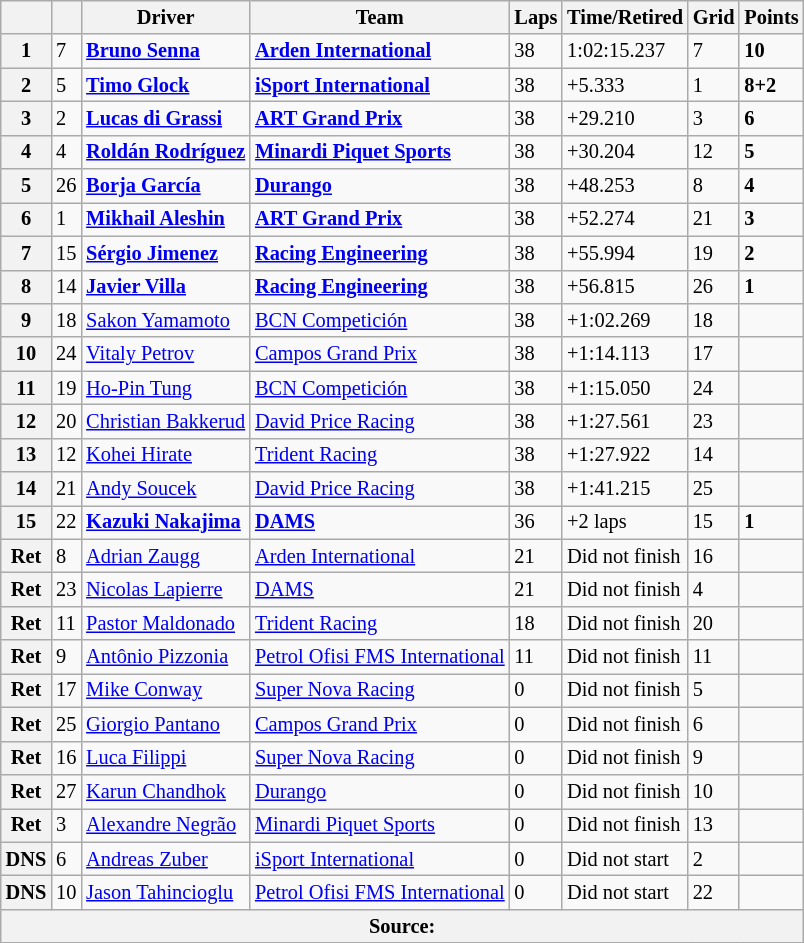<table class="wikitable" style="font-size:85%">
<tr>
<th></th>
<th></th>
<th>Driver</th>
<th>Team</th>
<th>Laps</th>
<th>Time/Retired</th>
<th>Grid</th>
<th>Points</th>
</tr>
<tr>
<th>1</th>
<td>7</td>
<td> <strong><a href='#'>Bruno Senna</a></strong></td>
<td><strong><a href='#'>Arden International</a></strong></td>
<td>38</td>
<td>1:02:15.237</td>
<td>7</td>
<td><strong>10</strong></td>
</tr>
<tr>
<th>2</th>
<td>5</td>
<td> <strong><a href='#'>Timo Glock</a></strong></td>
<td><strong><a href='#'>iSport International</a></strong></td>
<td>38</td>
<td>+5.333</td>
<td>1</td>
<td><strong>8+2</strong></td>
</tr>
<tr>
<th>3</th>
<td>2</td>
<td> <strong><a href='#'>Lucas di Grassi</a></strong></td>
<td><strong><a href='#'>ART Grand Prix</a></strong></td>
<td>38</td>
<td>+29.210</td>
<td>3</td>
<td><strong>6</strong></td>
</tr>
<tr>
<th>4</th>
<td>4</td>
<td> <strong><a href='#'>Roldán Rodríguez</a></strong></td>
<td><strong><a href='#'>Minardi Piquet Sports</a></strong></td>
<td>38</td>
<td>+30.204</td>
<td>12</td>
<td><strong>5</strong></td>
</tr>
<tr>
<th>5</th>
<td>26</td>
<td> <strong><a href='#'>Borja García</a></strong></td>
<td><strong><a href='#'>Durango</a></strong></td>
<td>38</td>
<td>+48.253</td>
<td>8</td>
<td><strong>4</strong></td>
</tr>
<tr>
<th>6</th>
<td>1</td>
<td> <strong><a href='#'>Mikhail Aleshin</a></strong></td>
<td><strong><a href='#'>ART Grand Prix</a></strong></td>
<td>38</td>
<td>+52.274</td>
<td>21</td>
<td><strong>3</strong></td>
</tr>
<tr>
<th>7</th>
<td>15</td>
<td> <strong><a href='#'>Sérgio Jimenez</a></strong></td>
<td><strong><a href='#'>Racing Engineering</a></strong></td>
<td>38</td>
<td>+55.994</td>
<td>19</td>
<td><strong>2</strong></td>
</tr>
<tr>
<th>8</th>
<td>14</td>
<td> <strong><a href='#'>Javier Villa</a></strong></td>
<td><strong><a href='#'>Racing Engineering</a></strong></td>
<td>38</td>
<td>+56.815</td>
<td>26</td>
<td><strong>1</strong></td>
</tr>
<tr>
<th>9</th>
<td>18</td>
<td> <a href='#'>Sakon Yamamoto</a></td>
<td><a href='#'>BCN Competición</a></td>
<td>38</td>
<td>+1:02.269</td>
<td>18</td>
<td></td>
</tr>
<tr>
<th>10</th>
<td>24</td>
<td> <a href='#'>Vitaly Petrov</a></td>
<td><a href='#'>Campos Grand Prix</a></td>
<td>38</td>
<td>+1:14.113</td>
<td>17</td>
<td></td>
</tr>
<tr>
<th>11</th>
<td>19</td>
<td> <a href='#'>Ho-Pin Tung</a></td>
<td><a href='#'>BCN Competición</a></td>
<td>38</td>
<td>+1:15.050</td>
<td>24</td>
<td></td>
</tr>
<tr>
<th>12</th>
<td>20</td>
<td> <a href='#'>Christian Bakkerud</a></td>
<td><a href='#'>David Price Racing</a></td>
<td>38</td>
<td>+1:27.561</td>
<td>23</td>
<td></td>
</tr>
<tr>
<th>13</th>
<td>12</td>
<td> <a href='#'>Kohei Hirate</a></td>
<td><a href='#'>Trident Racing</a></td>
<td>38</td>
<td>+1:27.922</td>
<td>14</td>
<td></td>
</tr>
<tr>
<th>14</th>
<td>21</td>
<td> <a href='#'>Andy Soucek</a></td>
<td><a href='#'>David Price Racing</a></td>
<td>38</td>
<td>+1:41.215</td>
<td>25</td>
<td></td>
</tr>
<tr>
<th>15</th>
<td>22</td>
<td> <strong><a href='#'>Kazuki Nakajima</a></strong></td>
<td><strong><a href='#'>DAMS</a></strong></td>
<td>36</td>
<td>+2 laps</td>
<td>15</td>
<td><strong>1</strong></td>
</tr>
<tr>
<th>Ret</th>
<td>8</td>
<td> <a href='#'>Adrian Zaugg</a></td>
<td><a href='#'>Arden International</a></td>
<td>21</td>
<td>Did not finish</td>
<td>16</td>
<td></td>
</tr>
<tr>
<th>Ret</th>
<td>23</td>
<td> <a href='#'>Nicolas Lapierre</a></td>
<td><a href='#'>DAMS</a></td>
<td>21</td>
<td>Did not finish</td>
<td>4</td>
<td></td>
</tr>
<tr>
<th>Ret</th>
<td>11</td>
<td> <a href='#'>Pastor Maldonado</a></td>
<td><a href='#'>Trident Racing</a></td>
<td>18</td>
<td>Did not finish</td>
<td>20</td>
<td></td>
</tr>
<tr>
<th>Ret</th>
<td>9</td>
<td> <a href='#'>Antônio Pizzonia</a></td>
<td><a href='#'>Petrol Ofisi FMS International</a></td>
<td>11</td>
<td>Did not finish</td>
<td>11</td>
<td></td>
</tr>
<tr>
<th>Ret</th>
<td>17</td>
<td> <a href='#'>Mike Conway</a></td>
<td><a href='#'>Super Nova Racing</a></td>
<td>0</td>
<td>Did not finish</td>
<td>5</td>
<td></td>
</tr>
<tr>
<th>Ret</th>
<td>25</td>
<td> <a href='#'>Giorgio Pantano</a></td>
<td><a href='#'>Campos Grand Prix</a></td>
<td>0</td>
<td>Did not finish</td>
<td>6</td>
<td></td>
</tr>
<tr>
<th>Ret</th>
<td>16</td>
<td> <a href='#'>Luca Filippi</a></td>
<td><a href='#'>Super Nova Racing</a></td>
<td>0</td>
<td>Did not finish</td>
<td>9</td>
<td></td>
</tr>
<tr>
<th>Ret</th>
<td>27</td>
<td> <a href='#'>Karun Chandhok</a></td>
<td><a href='#'>Durango</a></td>
<td>0</td>
<td>Did not finish</td>
<td>10</td>
<td></td>
</tr>
<tr>
<th>Ret</th>
<td>3</td>
<td> <a href='#'>Alexandre Negrão</a></td>
<td><a href='#'>Minardi Piquet Sports</a></td>
<td>0</td>
<td>Did not finish</td>
<td>13</td>
<td></td>
</tr>
<tr>
<th>DNS</th>
<td>6</td>
<td> <a href='#'>Andreas Zuber</a></td>
<td><a href='#'>iSport International</a></td>
<td>0</td>
<td>Did not start</td>
<td>2</td>
<td></td>
</tr>
<tr>
<th>DNS</th>
<td>10</td>
<td> <a href='#'>Jason Tahincioglu</a></td>
<td><a href='#'>Petrol Ofisi FMS International</a></td>
<td>0</td>
<td>Did not start</td>
<td>22</td>
<td></td>
</tr>
<tr>
<th colspan="8">Source:</th>
</tr>
<tr>
</tr>
</table>
